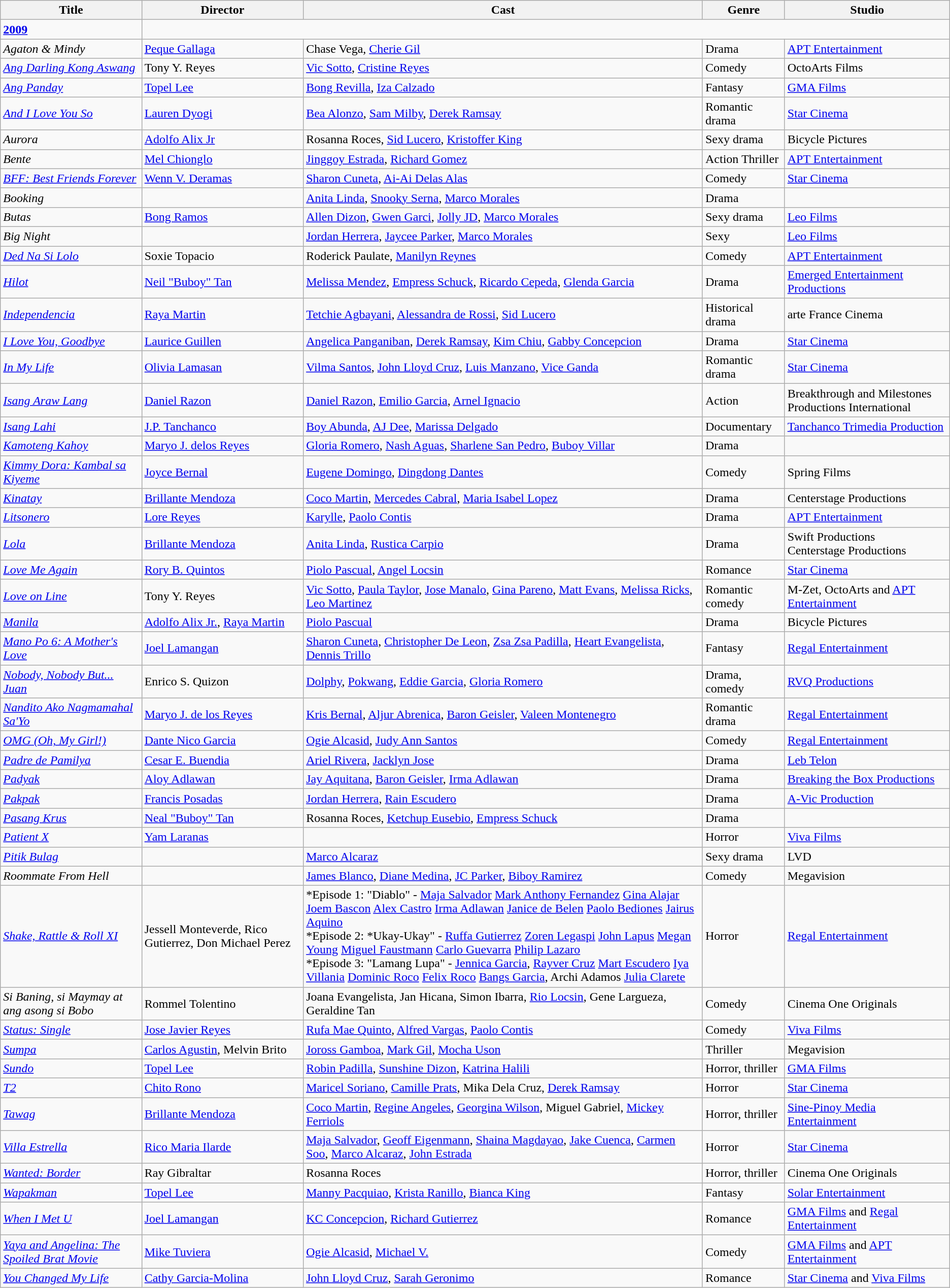<table class="wikitable">
<tr>
<th>Title</th>
<th>Director</th>
<th>Cast</th>
<th>Genre</th>
<th>Studio</th>
</tr>
<tr>
<td><strong><a href='#'>2009</a></strong></td>
</tr>
<tr>
<td><em>Agaton & Mindy</em></td>
<td><a href='#'>Peque Gallaga</a></td>
<td>Chase Vega, <a href='#'>Cherie Gil</a></td>
<td>Drama</td>
<td><a href='#'>APT Entertainment</a></td>
</tr>
<tr>
<td><em><a href='#'>Ang Darling Kong Aswang</a></em></td>
<td>Tony Y. Reyes</td>
<td><a href='#'>Vic Sotto</a>, <a href='#'>Cristine Reyes</a></td>
<td>Comedy</td>
<td>OctoArts Films</td>
</tr>
<tr>
<td><em><a href='#'>Ang Panday</a></em></td>
<td><a href='#'>Topel Lee</a></td>
<td><a href='#'>Bong Revilla</a>, <a href='#'>Iza Calzado</a></td>
<td>Fantasy</td>
<td><a href='#'>GMA Films</a></td>
</tr>
<tr>
<td><em><a href='#'>And I Love You So</a></em></td>
<td><a href='#'>Lauren Dyogi</a></td>
<td><a href='#'>Bea Alonzo</a>, <a href='#'>Sam Milby</a>, <a href='#'>Derek Ramsay</a></td>
<td>Romantic drama</td>
<td><a href='#'>Star Cinema</a></td>
</tr>
<tr>
<td><em>Aurora</em></td>
<td><a href='#'>Adolfo Alix Jr</a></td>
<td>Rosanna Roces, <a href='#'>Sid Lucero</a>, <a href='#'>Kristoffer King</a></td>
<td>Sexy drama</td>
<td>Bicycle Pictures</td>
</tr>
<tr>
<td><em>Bente</em></td>
<td><a href='#'>Mel Chionglo</a></td>
<td><a href='#'>Jinggoy Estrada</a>, <a href='#'>Richard Gomez</a></td>
<td>Action Thriller</td>
<td><a href='#'>APT Entertainment</a></td>
</tr>
<tr>
<td><em><a href='#'>BFF: Best Friends Forever</a></em></td>
<td><a href='#'>Wenn V. Deramas</a></td>
<td><a href='#'>Sharon Cuneta</a>, <a href='#'>Ai-Ai Delas Alas</a></td>
<td>Comedy</td>
<td><a href='#'>Star Cinema</a></td>
</tr>
<tr>
<td><em>Booking</em></td>
<td></td>
<td><a href='#'>Anita Linda</a>, <a href='#'>Snooky Serna</a>, <a href='#'>Marco Morales</a></td>
<td>Drama</td>
<td></td>
</tr>
<tr>
<td><em>Butas</em></td>
<td><a href='#'>Bong Ramos</a></td>
<td><a href='#'>Allen Dizon</a>, <a href='#'>Gwen Garci</a>, <a href='#'>Jolly JD</a>, <a href='#'>Marco Morales</a></td>
<td>Sexy drama</td>
<td><a href='#'>Leo Films</a></td>
</tr>
<tr>
<td><em>Big Night</em></td>
<td></td>
<td><a href='#'>Jordan Herrera</a>, <a href='#'>Jaycee Parker</a>, <a href='#'>Marco Morales</a></td>
<td>Sexy</td>
<td><a href='#'>Leo Films</a></td>
</tr>
<tr>
<td><em><a href='#'>Ded Na Si Lolo</a></em></td>
<td>Soxie Topacio</td>
<td>Roderick Paulate, <a href='#'>Manilyn Reynes</a></td>
<td>Comedy</td>
<td><a href='#'>APT Entertainment</a></td>
</tr>
<tr>
<td><em><a href='#'>Hilot</a></em></td>
<td><a href='#'>Neil "Buboy" Tan</a></td>
<td><a href='#'>Melissa Mendez</a>, <a href='#'>Empress Schuck</a>, <a href='#'>Ricardo Cepeda</a>, <a href='#'>Glenda Garcia</a></td>
<td>Drama</td>
<td><a href='#'>Emerged Entertainment Productions</a></td>
</tr>
<tr>
<td><em><a href='#'>Independencia</a></em></td>
<td><a href='#'>Raya Martin</a></td>
<td><a href='#'>Tetchie Agbayani</a>, <a href='#'>Alessandra de Rossi</a>, <a href='#'>Sid Lucero</a></td>
<td>Historical drama</td>
<td>arte France Cinema</td>
</tr>
<tr>
<td><em><a href='#'>I Love You, Goodbye</a></em></td>
<td><a href='#'>Laurice Guillen</a></td>
<td><a href='#'>Angelica Panganiban</a>, <a href='#'>Derek Ramsay</a>, <a href='#'>Kim Chiu</a>, <a href='#'>Gabby Concepcion</a></td>
<td>Drama</td>
<td><a href='#'>Star Cinema</a></td>
</tr>
<tr>
<td><em><a href='#'>In My Life</a></em></td>
<td><a href='#'>Olivia Lamasan</a></td>
<td><a href='#'>Vilma Santos</a>, <a href='#'>John Lloyd Cruz</a>, <a href='#'>Luis Manzano</a>, <a href='#'>Vice Ganda</a></td>
<td>Romantic drama</td>
<td><a href='#'>Star Cinema</a></td>
</tr>
<tr>
<td><em><a href='#'>Isang Araw Lang</a></em></td>
<td><a href='#'>Daniel Razon</a></td>
<td><a href='#'>Daniel Razon</a>, <a href='#'>Emilio Garcia</a>, <a href='#'>Arnel Ignacio</a></td>
<td>Action</td>
<td>Breakthrough and Milestones Productions International</td>
</tr>
<tr>
<td><em><a href='#'>Isang Lahi</a></em></td>
<td><a href='#'>J.P. Tanchanco</a></td>
<td><a href='#'>Boy Abunda</a>, <a href='#'>AJ Dee</a>, <a href='#'>Marissa Delgado</a></td>
<td>Documentary</td>
<td><a href='#'>Tanchanco Trimedia Production</a></td>
</tr>
<tr>
<td><em><a href='#'>Kamoteng Kahoy</a></em></td>
<td><a href='#'>Maryo J. delos Reyes</a></td>
<td><a href='#'>Gloria Romero</a>, <a href='#'>Nash Aguas</a>, <a href='#'>Sharlene San Pedro</a>, <a href='#'>Buboy Villar</a></td>
<td>Drama</td>
<td></td>
</tr>
<tr>
<td><em><a href='#'>Kimmy Dora: Kambal sa Kiyeme</a></em></td>
<td><a href='#'>Joyce Bernal</a></td>
<td><a href='#'>Eugene Domingo</a>, <a href='#'>Dingdong Dantes</a></td>
<td>Comedy</td>
<td>Spring Films</td>
</tr>
<tr>
<td><em><a href='#'>Kinatay</a></em></td>
<td><a href='#'>Brillante Mendoza</a></td>
<td><a href='#'>Coco Martin</a>, <a href='#'>Mercedes Cabral</a>, <a href='#'>Maria Isabel Lopez</a></td>
<td>Drama</td>
<td>Centerstage Productions</td>
</tr>
<tr>
<td><em><a href='#'>Litsonero</a></em></td>
<td><a href='#'>Lore Reyes</a></td>
<td><a href='#'>Karylle</a>, <a href='#'>Paolo Contis</a></td>
<td>Drama</td>
<td><a href='#'>APT Entertainment</a></td>
</tr>
<tr>
<td><em><a href='#'>Lola</a></em></td>
<td><a href='#'>Brillante Mendoza</a></td>
<td><a href='#'>Anita Linda</a>, <a href='#'>Rustica Carpio</a></td>
<td>Drama</td>
<td>Swift Productions<br>Centerstage Productions</td>
</tr>
<tr>
<td><em><a href='#'>Love Me Again</a></em></td>
<td><a href='#'>Rory B. Quintos</a></td>
<td><a href='#'>Piolo Pascual</a>, <a href='#'>Angel Locsin</a></td>
<td>Romance</td>
<td><a href='#'>Star Cinema</a></td>
</tr>
<tr>
<td><em><a href='#'>Love on Line</a></em></td>
<td>Tony Y. Reyes</td>
<td><a href='#'>Vic Sotto</a>, <a href='#'>Paula Taylor</a>, <a href='#'>Jose Manalo</a>, <a href='#'>Gina Pareno</a>, <a href='#'>Matt Evans</a>, <a href='#'>Melissa Ricks</a>, <a href='#'>Leo Martinez</a></td>
<td>Romantic comedy</td>
<td>M-Zet, OctoArts and <a href='#'>APT Entertainment</a></td>
</tr>
<tr>
<td><em><a href='#'>Manila</a></em></td>
<td><a href='#'>Adolfo Alix Jr.</a>, <a href='#'>Raya Martin</a></td>
<td><a href='#'>Piolo Pascual</a></td>
<td>Drama</td>
<td>Bicycle Pictures</td>
</tr>
<tr>
<td><em><a href='#'>Mano Po 6: A Mother's Love</a></em></td>
<td><a href='#'>Joel Lamangan</a></td>
<td><a href='#'>Sharon Cuneta</a>, <a href='#'>Christopher De Leon</a>, <a href='#'>Zsa Zsa Padilla</a>, <a href='#'>Heart Evangelista</a>, <a href='#'>Dennis Trillo</a></td>
<td>Fantasy</td>
<td><a href='#'>Regal Entertainment</a></td>
</tr>
<tr>
<td><em><a href='#'>Nobody, Nobody But... Juan</a></em></td>
<td>Enrico S. Quizon</td>
<td><a href='#'>Dolphy</a>, <a href='#'>Pokwang</a>, <a href='#'>Eddie Garcia</a>, <a href='#'>Gloria Romero</a></td>
<td>Drama, comedy</td>
<td><a href='#'>RVQ Productions</a></td>
</tr>
<tr>
<td><em><a href='#'>Nandito Ako Nagmamahal Sa'Yo</a></em></td>
<td><a href='#'>Maryo J. de los Reyes</a></td>
<td><a href='#'>Kris Bernal</a>, <a href='#'>Aljur Abrenica</a>, <a href='#'>Baron Geisler</a>, <a href='#'>Valeen Montenegro</a></td>
<td>Romantic drama</td>
<td><a href='#'>Regal Entertainment</a></td>
</tr>
<tr>
<td><em><a href='#'>OMG (Oh, My Girl!)</a></em></td>
<td><a href='#'>Dante Nico Garcia</a></td>
<td><a href='#'>Ogie Alcasid</a>, <a href='#'>Judy Ann Santos</a></td>
<td>Comedy</td>
<td><a href='#'>Regal Entertainment</a></td>
</tr>
<tr>
<td><em><a href='#'>Padre de Pamilya</a></em></td>
<td><a href='#'>Cesar E. Buendia</a></td>
<td><a href='#'>Ariel Rivera</a>, <a href='#'>Jacklyn Jose</a></td>
<td>Drama</td>
<td><a href='#'>Leb Telon</a></td>
</tr>
<tr>
<td><em><a href='#'>Padyak</a></em></td>
<td><a href='#'>Aloy Adlawan</a></td>
<td><a href='#'>Jay Aquitana</a>, <a href='#'>Baron Geisler</a>, <a href='#'>Irma Adlawan</a></td>
<td>Drama</td>
<td><a href='#'>Breaking the Box Productions</a></td>
</tr>
<tr>
<td><em><a href='#'>Pakpak</a></em></td>
<td><a href='#'>Francis Posadas</a></td>
<td><a href='#'>Jordan Herrera</a>, <a href='#'>Rain Escudero</a></td>
<td>Drama</td>
<td><a href='#'>A-Vic Production</a></td>
</tr>
<tr>
<td><em><a href='#'>Pasang Krus</a></em></td>
<td><a href='#'>Neal "Buboy" Tan</a></td>
<td>Rosanna Roces, <a href='#'>Ketchup Eusebio</a>, <a href='#'>Empress Schuck</a></td>
<td>Drama</td>
<td></td>
</tr>
<tr>
<td><em><a href='#'>Patient X</a></em></td>
<td><a href='#'>Yam Laranas</a></td>
<td></td>
<td>Horror</td>
<td><a href='#'>Viva Films</a></td>
</tr>
<tr>
<td><em><a href='#'>Pitik Bulag</a></em></td>
<td></td>
<td><a href='#'>Marco Alcaraz</a></td>
<td>Sexy drama</td>
<td>LVD</td>
</tr>
<tr>
<td><em>Roommate From Hell</em></td>
<td></td>
<td><a href='#'>James Blanco</a>, <a href='#'>Diane Medina</a>, <a href='#'>JC Parker</a>, <a href='#'>Biboy Ramirez</a></td>
<td>Comedy</td>
<td>Megavision</td>
</tr>
<tr>
<td><em><a href='#'>Shake, Rattle & Roll XI</a></em></td>
<td>Jessell Monteverde, Rico Gutierrez, Don Michael Perez</td>
<td>*Episode 1: "Diablo" - <a href='#'>Maja Salvador</a> <a href='#'>Mark Anthony Fernandez</a> <a href='#'>Gina Alajar</a> <a href='#'>Joem Bascon</a> <a href='#'>Alex Castro</a> <a href='#'>Irma Adlawan</a> <a href='#'>Janice de Belen</a> <a href='#'>Paolo Bediones</a> <a href='#'>Jairus Aquino</a> <br> *Episode 2: *Ukay-Ukay" - <a href='#'>Ruffa Gutierrez</a> <a href='#'>Zoren Legaspi</a> <a href='#'>John Lapus</a> <a href='#'>Megan Young</a> <a href='#'>Miguel Faustmann</a> <a href='#'>Carlo Guevarra</a> <a href='#'>Philip Lazaro</a> <br> *Episode 3: "Lamang Lupa" - <a href='#'>Jennica Garcia</a>, <a href='#'>Rayver Cruz</a> <a href='#'>Mart Escudero</a> <a href='#'>Iya Villania</a> <a href='#'>Dominic Roco</a> <a href='#'>Felix Roco</a> <a href='#'>Bangs Garcia</a>, Archi Adamos <a href='#'>Julia Clarete</a></td>
<td>Horror</td>
<td><a href='#'>Regal Entertainment</a></td>
</tr>
<tr>
<td><em>Si Baning, si Maymay at ang asong si Bobo</em></td>
<td>Rommel Tolentino</td>
<td>Joana Evangelista, Jan Hicana,  Simon Ibarra, <a href='#'>Rio Locsin</a>, Gene Largueza, Geraldine Tan</td>
<td>Comedy</td>
<td>Cinema One Originals</td>
</tr>
<tr>
<td><em><a href='#'>Status: Single</a></em></td>
<td><a href='#'>Jose Javier Reyes</a></td>
<td><a href='#'>Rufa Mae Quinto</a>, <a href='#'>Alfred Vargas</a>, <a href='#'>Paolo Contis</a></td>
<td>Comedy</td>
<td><a href='#'>Viva Films</a></td>
</tr>
<tr>
<td><em><a href='#'>Sumpa</a></em></td>
<td><a href='#'>Carlos Agustin</a>, Melvin Brito</td>
<td><a href='#'>Joross Gamboa</a>, <a href='#'>Mark Gil</a>, <a href='#'>Mocha Uson</a></td>
<td>Thriller</td>
<td>Megavision</td>
</tr>
<tr>
<td><em><a href='#'>Sundo</a></em></td>
<td><a href='#'>Topel Lee</a></td>
<td><a href='#'>Robin Padilla</a>, <a href='#'>Sunshine Dizon</a>, <a href='#'>Katrina Halili</a></td>
<td>Horror, thriller</td>
<td><a href='#'>GMA Films</a></td>
</tr>
<tr>
<td><em><a href='#'>T2</a></em></td>
<td><a href='#'>Chito Rono</a></td>
<td><a href='#'>Maricel Soriano</a>, <a href='#'>Camille Prats</a>, Mika Dela Cruz, <a href='#'>Derek Ramsay</a></td>
<td>Horror</td>
<td><a href='#'>Star Cinema</a></td>
</tr>
<tr>
<td><em><a href='#'>Tawag</a></em></td>
<td><a href='#'>Brillante Mendoza</a></td>
<td><a href='#'>Coco Martin</a>, <a href='#'>Regine Angeles</a>, <a href='#'>Georgina Wilson</a>, Miguel Gabriel, <a href='#'>Mickey Ferriols</a></td>
<td>Horror, thriller</td>
<td><a href='#'>Sine-Pinoy Media Entertainment</a></td>
</tr>
<tr>
<td><em><a href='#'>Villa Estrella</a></em></td>
<td><a href='#'>Rico Maria Ilarde</a></td>
<td><a href='#'>Maja Salvador</a>, <a href='#'>Geoff Eigenmann</a>, <a href='#'>Shaina Magdayao</a>, <a href='#'>Jake Cuenca</a>, <a href='#'>Carmen Soo</a>, <a href='#'>Marco Alcaraz</a>, <a href='#'>John Estrada</a></td>
<td>Horror</td>
<td><a href='#'>Star Cinema</a></td>
</tr>
<tr>
<td><em><a href='#'>Wanted: Border</a></em></td>
<td>Ray Gibraltar</td>
<td>Rosanna Roces</td>
<td>Horror, thriller</td>
<td>Cinema One Originals</td>
</tr>
<tr>
<td><em><a href='#'>Wapakman</a></em></td>
<td><a href='#'>Topel Lee</a></td>
<td><a href='#'>Manny Pacquiao</a>, <a href='#'>Krista Ranillo</a>, <a href='#'>Bianca King</a></td>
<td>Fantasy</td>
<td><a href='#'>Solar Entertainment</a></td>
</tr>
<tr>
<td><em><a href='#'>When I Met U</a></em></td>
<td><a href='#'>Joel Lamangan</a></td>
<td><a href='#'>KC Concepcion</a>, <a href='#'>Richard Gutierrez</a></td>
<td>Romance</td>
<td><a href='#'>GMA Films</a> and <a href='#'>Regal Entertainment</a></td>
</tr>
<tr>
<td><em><a href='#'>Yaya and Angelina: The Spoiled Brat Movie</a></em></td>
<td><a href='#'>Mike Tuviera</a></td>
<td><a href='#'>Ogie Alcasid</a>, <a href='#'>Michael V.</a></td>
<td>Comedy</td>
<td><a href='#'>GMA Films</a> and <a href='#'>APT Entertainment</a></td>
</tr>
<tr>
<td><em><a href='#'>You Changed My Life</a></em></td>
<td><a href='#'>Cathy Garcia-Molina</a></td>
<td><a href='#'>John Lloyd Cruz</a>, <a href='#'>Sarah Geronimo</a></td>
<td>Romance</td>
<td><a href='#'>Star Cinema</a> and <a href='#'>Viva Films</a></td>
</tr>
</table>
